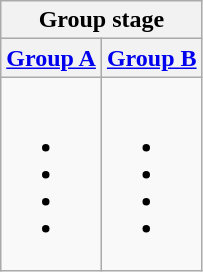<table class="wikitable">
<tr>
<th colspan=2>Group stage</th>
</tr>
<tr>
<th><a href='#'>Group A</a></th>
<th><a href='#'>Group B</a></th>
</tr>
<tr>
<td valign="top"><br><ul><li></li><li></li><li></li><li></li></ul></td>
<td valign="top"><br><ul><li></li><li></li><li></li><li></li></ul></td>
</tr>
</table>
